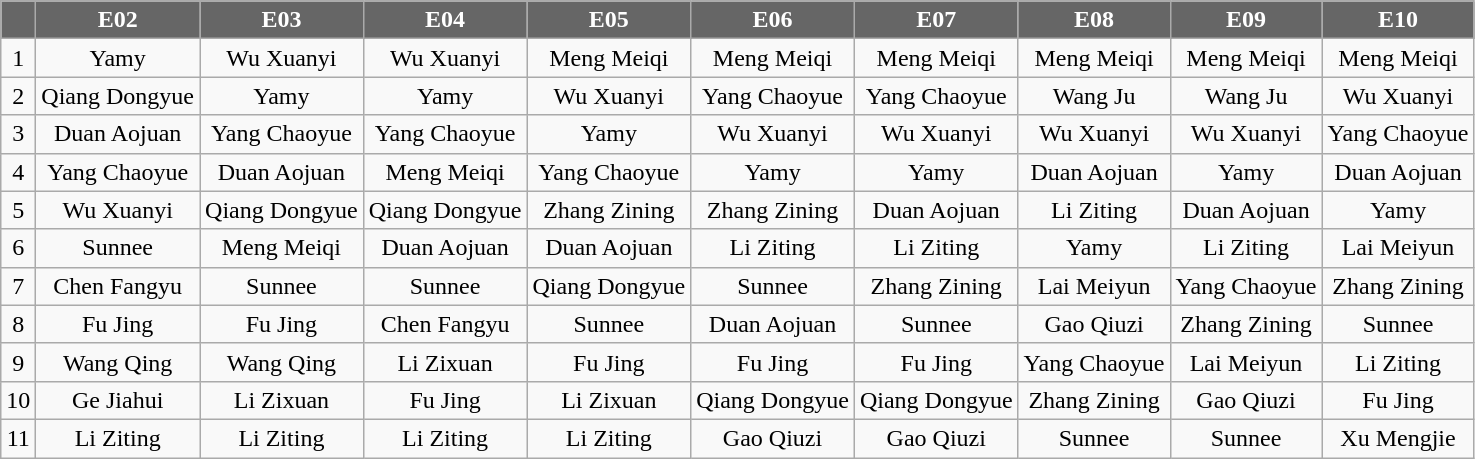<table class="wikitable mw-collapsible" style="text-align:center ;">
<tr>
<th style="color:white; background-color:#666666;"></th>
<th style="color:white; background-color:#666666;">E02</th>
<th style="color:white; background-color:#666666;">E03</th>
<th style="color:white; background-color:#666666;">E04</th>
<th style="color:white; background-color:#666666;">E05</th>
<th style="color:white; background-color:#666666;">E06</th>
<th style="color:white; background-color:#666666;">E07</th>
<th style="color:white; background-color:#666666;">E08</th>
<th style="color:white; background-color:#666666;">E09</th>
<th style="color:white; background-color:#666666;">E10</th>
</tr>
<tr>
<td>1</td>
<td>Yamy</td>
<td>Wu Xuanyi</td>
<td>Wu Xuanyi</td>
<td>Meng Meiqi</td>
<td>Meng Meiqi</td>
<td>Meng Meiqi</td>
<td>Meng Meiqi</td>
<td>Meng Meiqi</td>
<td>Meng Meiqi</td>
</tr>
<tr>
<td>2</td>
<td>Qiang Dongyue</td>
<td>Yamy</td>
<td>Yamy</td>
<td>Wu Xuanyi</td>
<td>Yang Chaoyue</td>
<td>Yang Chaoyue</td>
<td>Wang Ju</td>
<td>Wang Ju</td>
<td>Wu Xuanyi</td>
</tr>
<tr>
<td>3</td>
<td>Duan Aojuan</td>
<td>Yang Chaoyue</td>
<td>Yang Chaoyue</td>
<td>Yamy</td>
<td>Wu Xuanyi</td>
<td>Wu Xuanyi</td>
<td>Wu Xuanyi</td>
<td>Wu Xuanyi</td>
<td>Yang Chaoyue</td>
</tr>
<tr>
<td>4</td>
<td>Yang Chaoyue</td>
<td>Duan Aojuan</td>
<td>Meng Meiqi</td>
<td>Yang Chaoyue</td>
<td>Yamy</td>
<td>Yamy</td>
<td>Duan Aojuan</td>
<td>Yamy</td>
<td>Duan Aojuan</td>
</tr>
<tr>
<td>5</td>
<td>Wu Xuanyi</td>
<td>Qiang Dongyue</td>
<td>Qiang Dongyue</td>
<td>Zhang Zining</td>
<td>Zhang Zining</td>
<td>Duan Aojuan</td>
<td>Li Ziting</td>
<td>Duan Aojuan</td>
<td>Yamy</td>
</tr>
<tr>
<td>6</td>
<td>Sunnee</td>
<td>Meng Meiqi</td>
<td>Duan Aojuan</td>
<td>Duan Aojuan</td>
<td>Li Ziting</td>
<td>Li Ziting</td>
<td>Yamy</td>
<td>Li Ziting</td>
<td>Lai Meiyun</td>
</tr>
<tr>
<td>7</td>
<td>Chen Fangyu</td>
<td>Sunnee</td>
<td>Sunnee</td>
<td>Qiang Dongyue</td>
<td>Sunnee</td>
<td>Zhang Zining</td>
<td>Lai Meiyun</td>
<td>Yang Chaoyue</td>
<td>Zhang Zining</td>
</tr>
<tr>
<td>8</td>
<td>Fu Jing</td>
<td>Fu Jing</td>
<td>Chen Fangyu</td>
<td>Sunnee</td>
<td>Duan Aojuan</td>
<td>Sunnee</td>
<td>Gao Qiuzi</td>
<td>Zhang Zining</td>
<td>Sunnee</td>
</tr>
<tr>
<td>9</td>
<td>Wang Qing</td>
<td>Wang Qing</td>
<td>Li Zixuan</td>
<td>Fu Jing</td>
<td>Fu Jing</td>
<td>Fu Jing</td>
<td>Yang Chaoyue</td>
<td>Lai Meiyun</td>
<td>Li Ziting</td>
</tr>
<tr>
<td>10</td>
<td>Ge Jiahui</td>
<td>Li Zixuan</td>
<td>Fu Jing</td>
<td>Li Zixuan</td>
<td>Qiang Dongyue</td>
<td>Qiang Dongyue</td>
<td>Zhang Zining</td>
<td>Gao Qiuzi</td>
<td>Fu Jing</td>
</tr>
<tr>
<td>11</td>
<td>Li Ziting</td>
<td>Li Ziting</td>
<td>Li Ziting</td>
<td>Li Ziting</td>
<td>Gao Qiuzi</td>
<td>Gao Qiuzi</td>
<td>Sunnee</td>
<td>Sunnee</td>
<td>Xu Mengjie</td>
</tr>
</table>
